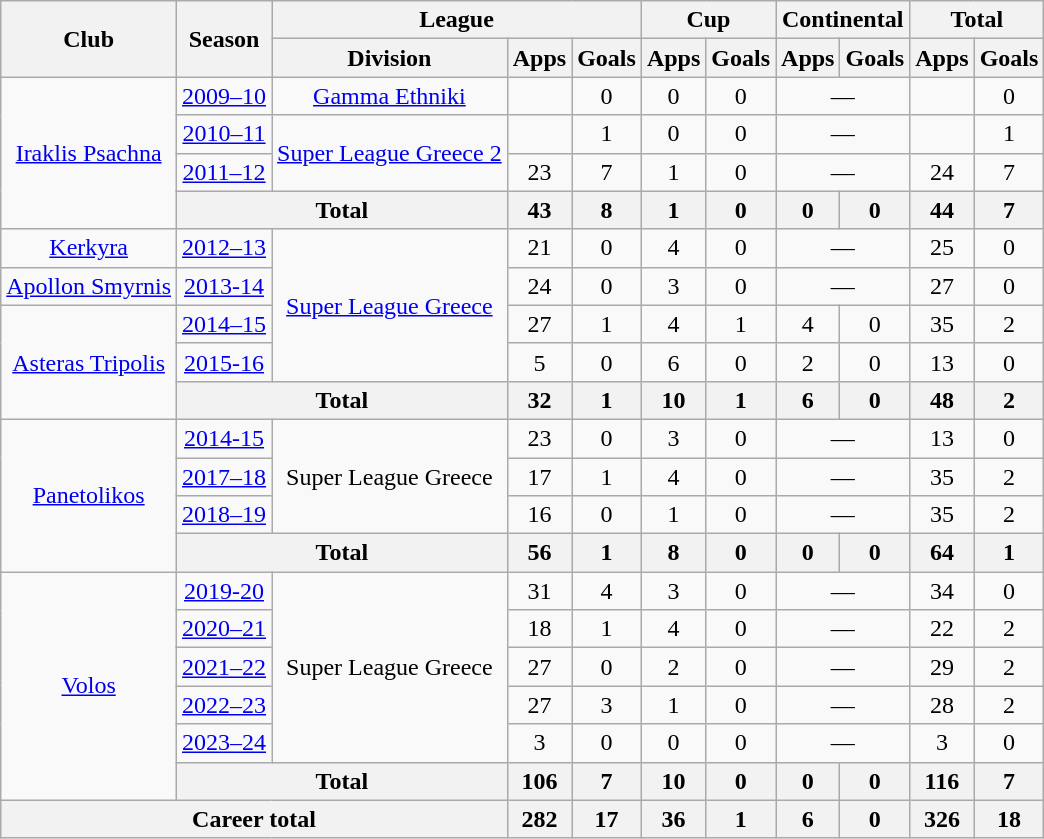<table class="wikitable" style="text-align:center">
<tr>
<th rowspan=2>Club</th>
<th rowspan=2>Season</th>
<th colspan=3>League</th>
<th colspan=2>Cup</th>
<th colspan=2>Continental</th>
<th colspan=3>Total</th>
</tr>
<tr>
<th>Division</th>
<th>Apps</th>
<th>Goals</th>
<th>Apps</th>
<th>Goals</th>
<th>Apps</th>
<th>Goals</th>
<th>Apps</th>
<th>Goals</th>
</tr>
<tr>
<td rowspan="4"><a href='#'>Iraklis Psachna</a></td>
<td><a href='#'>2009–10</a></td>
<td><a href='#'>Gamma Ethniki</a></td>
<td></td>
<td>0</td>
<td>0</td>
<td>0</td>
<td colspan="2">—</td>
<td></td>
<td>0</td>
</tr>
<tr>
<td><a href='#'>2010–11</a></td>
<td rowspan="2"><a href='#'>Super League Greece 2</a></td>
<td></td>
<td>1</td>
<td>0</td>
<td>0</td>
<td colspan="2">—</td>
<td></td>
<td>1</td>
</tr>
<tr>
<td><a href='#'>2011–12</a></td>
<td>23</td>
<td>7</td>
<td>1</td>
<td>0</td>
<td colspan="2">—</td>
<td>24</td>
<td>7</td>
</tr>
<tr>
<th colspan="2">Total</th>
<th>43</th>
<th>8</th>
<th>1</th>
<th>0</th>
<th>0</th>
<th>0</th>
<th>44</th>
<th>7</th>
</tr>
<tr>
<td><a href='#'>Kerkyra</a></td>
<td><a href='#'>2012–13</a></td>
<td rowspan="4"><a href='#'>Super League Greece</a></td>
<td>21</td>
<td>0</td>
<td>4</td>
<td>0</td>
<td colspan="2">—</td>
<td>25</td>
<td>0</td>
</tr>
<tr>
<td><a href='#'>Apollon Smyrnis</a></td>
<td><a href='#'>2013-14</a></td>
<td>24</td>
<td>0</td>
<td>3</td>
<td>0</td>
<td colspan="2">—</td>
<td>27</td>
<td>0</td>
</tr>
<tr>
<td rowspan="3"><a href='#'>Asteras Tripolis</a></td>
<td><a href='#'>2014–15</a></td>
<td>27</td>
<td>1</td>
<td>4</td>
<td>1</td>
<td>4</td>
<td>0</td>
<td>35</td>
<td>2</td>
</tr>
<tr>
<td><a href='#'>2015-16</a></td>
<td>5</td>
<td>0</td>
<td>6</td>
<td>0</td>
<td>2</td>
<td>0</td>
<td>13</td>
<td>0</td>
</tr>
<tr>
<th colspan="2">Total</th>
<th>32</th>
<th>1</th>
<th>10</th>
<th>1</th>
<th>6</th>
<th>0</th>
<th>48</th>
<th>2</th>
</tr>
<tr>
<td rowspan="4"><a href='#'>Panetolikos</a></td>
<td><a href='#'>2014-15</a></td>
<td rowspan="3">Super League Greece</td>
<td>23</td>
<td>0</td>
<td>3</td>
<td>0</td>
<td colspan="2">—</td>
<td>13</td>
<td>0</td>
</tr>
<tr>
<td><a href='#'>2017–18</a></td>
<td>17</td>
<td>1</td>
<td>4</td>
<td>0</td>
<td colspan=2">—</td>
<td>35</td>
<td>2</td>
</tr>
<tr>
<td><a href='#'>2018–19</a></td>
<td>16</td>
<td>0</td>
<td>1</td>
<td>0</td>
<td colspan="2">—</td>
<td>35</td>
<td>2</td>
</tr>
<tr>
<th colspan="2">Total</th>
<th>56</th>
<th>1</th>
<th>8</th>
<th>0</th>
<th>0</th>
<th>0</th>
<th>64</th>
<th>1</th>
</tr>
<tr>
<td rowspan="6"><a href='#'>Volos</a></td>
<td><a href='#'>2019-20</a></td>
<td rowspan="5">Super League Greece</td>
<td>31</td>
<td>4</td>
<td>3</td>
<td>0</td>
<td colspan="2">—</td>
<td>34</td>
<td>0</td>
</tr>
<tr>
<td><a href='#'>2020–21</a></td>
<td>18</td>
<td>1</td>
<td>4</td>
<td>0</td>
<td colspan=2">—</td>
<td>22</td>
<td>2</td>
</tr>
<tr>
<td><a href='#'>2021–22</a></td>
<td>27</td>
<td>0</td>
<td>2</td>
<td>0</td>
<td colspan="2">—</td>
<td>29</td>
<td>2</td>
</tr>
<tr>
<td><a href='#'>2022–23</a></td>
<td>27</td>
<td>3</td>
<td>1</td>
<td>0</td>
<td colspan="2">—</td>
<td>28</td>
<td>2</td>
</tr>
<tr>
<td><a href='#'>2023–24</a></td>
<td>3</td>
<td>0</td>
<td>0</td>
<td>0</td>
<td colspan="2">—</td>
<td>3</td>
<td>0</td>
</tr>
<tr>
<th colspan="2">Total</th>
<th>106</th>
<th>7</th>
<th>10</th>
<th>0</th>
<th>0</th>
<th>0</th>
<th>116</th>
<th>7</th>
</tr>
<tr>
<th colspan="3">Career total</th>
<th>282</th>
<th>17</th>
<th>36</th>
<th>1</th>
<th>6</th>
<th>0</th>
<th>326</th>
<th>18</th>
</tr>
</table>
